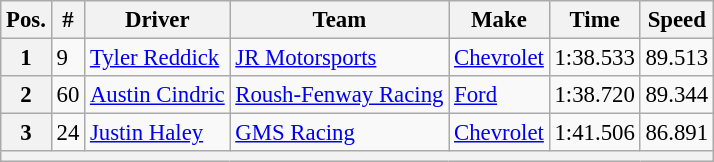<table class="wikitable" style="font-size:95%">
<tr>
<th>Pos.</th>
<th>#</th>
<th>Driver</th>
<th>Team</th>
<th>Make</th>
<th>Time</th>
<th>Speed</th>
</tr>
<tr>
<th>1</th>
<td>9</td>
<td><a href='#'>Tyler Reddick</a></td>
<td><a href='#'>JR Motorsports</a></td>
<td><a href='#'>Chevrolet</a></td>
<td>1:38.533</td>
<td>89.513</td>
</tr>
<tr>
<th>2</th>
<td>60</td>
<td><a href='#'>Austin Cindric</a></td>
<td><a href='#'>Roush-Fenway Racing</a></td>
<td><a href='#'>Ford</a></td>
<td>1:38.720</td>
<td>89.344</td>
</tr>
<tr>
<th>3</th>
<td>24</td>
<td><a href='#'>Justin Haley</a></td>
<td><a href='#'>GMS Racing</a></td>
<td><a href='#'>Chevrolet</a></td>
<td>1:41.506</td>
<td>86.891</td>
</tr>
<tr>
<th colspan="7"></th>
</tr>
</table>
